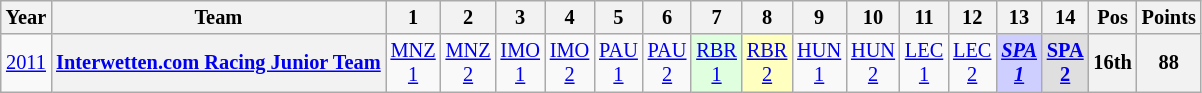<table class="wikitable" style="text-align:center; font-size:85%">
<tr>
<th>Year</th>
<th>Team</th>
<th>1</th>
<th>2</th>
<th>3</th>
<th>4</th>
<th>5</th>
<th>6</th>
<th>7</th>
<th>8</th>
<th>9</th>
<th>10</th>
<th>11</th>
<th>12</th>
<th>13</th>
<th>14</th>
<th>Pos</th>
<th>Points</th>
</tr>
<tr>
<td><a href='#'>2011</a></td>
<th nowrap><a href='#'>Interwetten.com Racing Junior Team</a></th>
<td style="background:#;"><a href='#'>MNZ<br>1</a><br></td>
<td style="background:#;"><a href='#'>MNZ<br>2</a><br></td>
<td style="background:#;"><a href='#'>IMO<br>1</a><br></td>
<td style="background:#;"><a href='#'>IMO<br>2</a><br></td>
<td style="background:#;"><a href='#'>PAU<br>1</a><br></td>
<td style="background:#;"><a href='#'>PAU<br>2</a><br></td>
<td style="background:#DFFFDF;"><a href='#'>RBR<br>1</a><br></td>
<td style="background:#FFFFBF;"><a href='#'>RBR<br>2</a><br></td>
<td style="background:#;"><a href='#'>HUN<br>1</a><br></td>
<td style="background:#;"><a href='#'>HUN<br>2</a><br></td>
<td style="background:#;"><a href='#'>LEC<br>1</a><br></td>
<td style="background:#;"><a href='#'>LEC<br>2</a><br></td>
<td style="background:#CFCFFF;"><strong><em><a href='#'>SPA<br>1</a></em></strong><br></td>
<td style="background:#DFDFDF;"><strong><a href='#'>SPA<br>2</a></strong><br></td>
<th>16th</th>
<th>88</th>
</tr>
</table>
